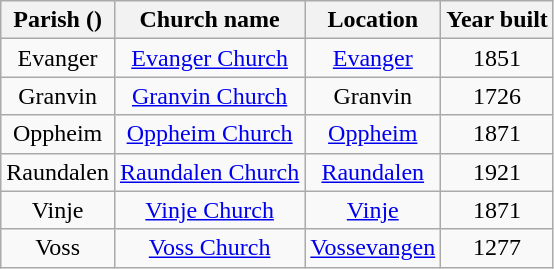<table class="wikitable" style="text-align:center">
<tr>
<th>Parish ()</th>
<th>Church name</th>
<th>Location</th>
<th>Year built</th>
</tr>
<tr>
<td>Evanger</td>
<td><a href='#'>Evanger Church</a></td>
<td><a href='#'>Evanger</a></td>
<td>1851</td>
</tr>
<tr>
<td>Granvin</td>
<td><a href='#'>Granvin Church</a></td>
<td>Granvin</td>
<td>1726</td>
</tr>
<tr>
<td>Oppheim</td>
<td><a href='#'>Oppheim Church</a></td>
<td><a href='#'>Oppheim</a></td>
<td>1871</td>
</tr>
<tr>
<td>Raundalen</td>
<td><a href='#'>Raundalen Church</a></td>
<td><a href='#'>Raundalen</a></td>
<td>1921</td>
</tr>
<tr>
<td>Vinje</td>
<td><a href='#'>Vinje Church</a></td>
<td><a href='#'>Vinje</a></td>
<td>1871</td>
</tr>
<tr>
<td>Voss</td>
<td><a href='#'>Voss Church</a></td>
<td><a href='#'>Vossevangen</a></td>
<td>1277</td>
</tr>
</table>
